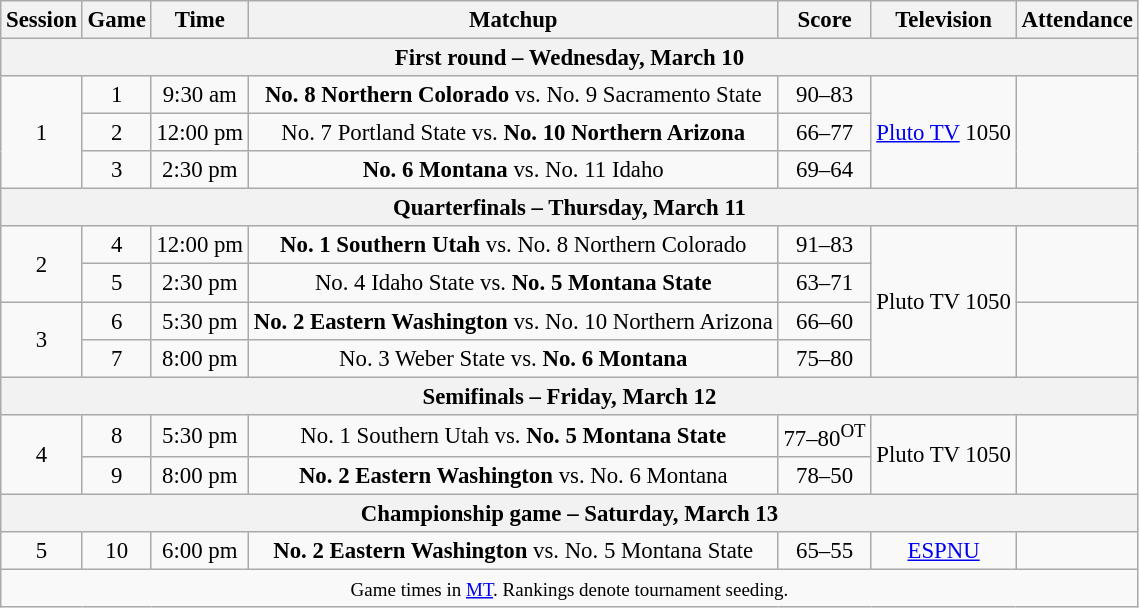<table class="wikitable" style="font-size: 95%; text-align:center">
<tr>
<th>Session</th>
<th>Game</th>
<th>Time</th>
<th>Matchup</th>
<th>Score</th>
<th>Television</th>
<th>Attendance</th>
</tr>
<tr>
<th colspan=7>First round – Wednesday, March 10</th>
</tr>
<tr>
<td rowspan=3>1</td>
<td>1</td>
<td>9:30 am</td>
<td><strong>No. 8 Northern Colorado</strong> vs. No. 9 Sacramento State</td>
<td>90–83</td>
<td rowspan=3><a href='#'>Pluto TV</a> 1050</td>
<td rowspan=3></td>
</tr>
<tr>
<td>2</td>
<td>12:00 pm</td>
<td>No. 7 Portland State vs. <strong>No. 10 Northern Arizona</strong></td>
<td>66–77</td>
</tr>
<tr>
<td>3</td>
<td>2:30 pm</td>
<td><strong>No. 6 Montana</strong> vs. No. 11 Idaho</td>
<td>69–64</td>
</tr>
<tr>
<th colspan=7>Quarterfinals – Thursday, March 11</th>
</tr>
<tr>
<td rowspan=2>2</td>
<td>4</td>
<td>12:00 pm</td>
<td><strong>No. 1 Southern Utah</strong> vs. No. 8 Northern Colorado</td>
<td>91–83</td>
<td rowspan=4>Pluto TV 1050</td>
<td rowspan=2></td>
</tr>
<tr>
<td>5</td>
<td>2:30 pm</td>
<td>No. 4 Idaho State vs. <strong>No. 5 Montana State</strong></td>
<td>63–71</td>
</tr>
<tr>
<td rowspan=2>3</td>
<td>6</td>
<td>5:30 pm</td>
<td><strong>No. 2 Eastern Washington</strong> vs. No. 10 Northern Arizona</td>
<td>66–60</td>
<td rowspan=2></td>
</tr>
<tr>
<td>7</td>
<td>8:00 pm</td>
<td>No. 3 Weber State vs. <strong>No. 6 Montana</strong></td>
<td>75–80</td>
</tr>
<tr>
<th colspan=7>Semifinals – Friday, March 12</th>
</tr>
<tr>
<td rowspan=2>4</td>
<td>8</td>
<td>5:30 pm</td>
<td>No. 1 Southern Utah vs. <strong>No. 5 Montana State</strong></td>
<td>77–80<sup>OT</sup></td>
<td rowspan=2>Pluto TV 1050</td>
<td rowspan=2></td>
</tr>
<tr>
<td>9</td>
<td>8:00 pm</td>
<td><strong>No. 2 Eastern Washington</strong> vs. No. 6 Montana</td>
<td>78–50</td>
</tr>
<tr>
<th colspan=7>Championship game – Saturday, March 13</th>
</tr>
<tr>
<td>5</td>
<td>10</td>
<td>6:00 pm</td>
<td><strong>No. 2 Eastern Washington</strong> vs. No. 5 Montana State</td>
<td>65–55</td>
<td><a href='#'>ESPNU</a></td>
<td></td>
</tr>
<tr>
<td colspan=7><small>Game times in <a href='#'>MT</a>. Rankings denote tournament seeding.</small></td>
</tr>
</table>
